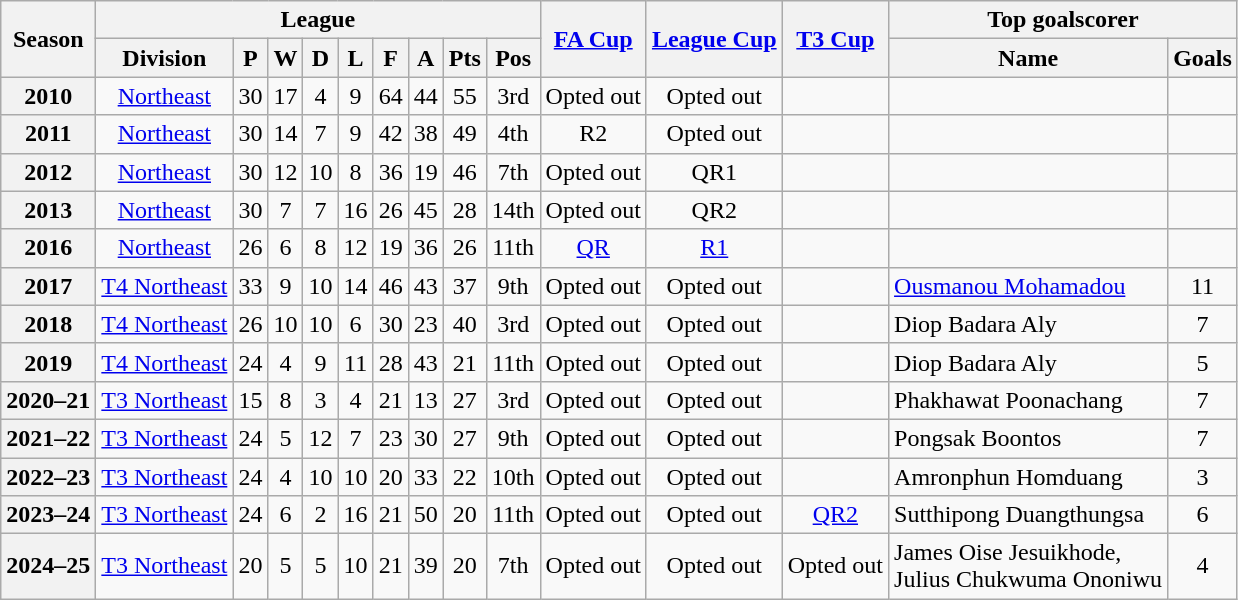<table class="wikitable" style="text-align: center">
<tr>
<th rowspan=2>Season</th>
<th colspan=9>League</th>
<th rowspan=2><a href='#'>FA Cup</a></th>
<th rowspan=2><a href='#'>League Cup</a></th>
<th rowspan=2><a href='#'>T3 Cup</a></th>
<th colspan=2>Top goalscorer</th>
</tr>
<tr>
<th>Division</th>
<th>P</th>
<th>W</th>
<th>D</th>
<th>L</th>
<th>F</th>
<th>A</th>
<th>Pts</th>
<th>Pos</th>
<th>Name</th>
<th>Goals</th>
</tr>
<tr>
<th>2010</th>
<td><a href='#'>Northeast</a></td>
<td>30</td>
<td>17</td>
<td>4</td>
<td>9</td>
<td>64</td>
<td>44</td>
<td>55</td>
<td>3rd</td>
<td>Opted out</td>
<td>Opted out</td>
<td></td>
<td></td>
<td></td>
</tr>
<tr>
<th>2011</th>
<td><a href='#'>Northeast</a></td>
<td>30</td>
<td>14</td>
<td>7</td>
<td>9</td>
<td>42</td>
<td>38</td>
<td>49</td>
<td>4th</td>
<td>R2</td>
<td>Opted out</td>
<td></td>
<td></td>
<td></td>
</tr>
<tr>
<th>2012</th>
<td><a href='#'>Northeast</a></td>
<td>30</td>
<td>12</td>
<td>10</td>
<td>8</td>
<td>36</td>
<td>19</td>
<td>46</td>
<td>7th</td>
<td>Opted out</td>
<td>QR1</td>
<td></td>
<td></td>
<td></td>
</tr>
<tr>
<th>2013</th>
<td><a href='#'>Northeast</a></td>
<td>30</td>
<td>7</td>
<td>7</td>
<td>16</td>
<td>26</td>
<td>45</td>
<td>28</td>
<td>14th</td>
<td>Opted out</td>
<td>QR2</td>
<td></td>
<td></td>
<td></td>
</tr>
<tr>
<th>2016</th>
<td><a href='#'>Northeast</a></td>
<td>26</td>
<td>6</td>
<td>8</td>
<td>12</td>
<td>19</td>
<td>36</td>
<td>26</td>
<td>11th</td>
<td><a href='#'>QR</a></td>
<td><a href='#'>R1</a></td>
<td></td>
<td></td>
<td></td>
</tr>
<tr>
<th>2017</th>
<td><a href='#'>T4 Northeast</a></td>
<td>33</td>
<td>9</td>
<td>10</td>
<td>14</td>
<td>46</td>
<td>43</td>
<td>37</td>
<td>9th</td>
<td>Opted out</td>
<td>Opted out</td>
<td></td>
<td align="left"> <a href='#'>Ousmanou Mohamadou</a></td>
<td>11</td>
</tr>
<tr>
<th>2018</th>
<td><a href='#'>T4 Northeast</a></td>
<td>26</td>
<td>10</td>
<td>10</td>
<td>6</td>
<td>30</td>
<td>23</td>
<td>40</td>
<td>3rd</td>
<td>Opted out</td>
<td>Opted out</td>
<td></td>
<td align="left"> Diop Badara Aly</td>
<td>7</td>
</tr>
<tr>
<th>2019</th>
<td><a href='#'>T4 Northeast</a></td>
<td>24</td>
<td>4</td>
<td>9</td>
<td>11</td>
<td>28</td>
<td>43</td>
<td>21</td>
<td>11th</td>
<td>Opted out</td>
<td>Opted out</td>
<td></td>
<td align="left"> Diop Badara Aly</td>
<td>5</td>
</tr>
<tr>
<th>2020–21</th>
<td><a href='#'>T3 Northeast</a></td>
<td>15</td>
<td>8</td>
<td>3</td>
<td>4</td>
<td>21</td>
<td>13</td>
<td>27</td>
<td>3rd</td>
<td>Opted out</td>
<td>Opted out</td>
<td></td>
<td align="left"> Phakhawat Poonachang</td>
<td>7</td>
</tr>
<tr>
<th>2021–22</th>
<td><a href='#'>T3 Northeast</a></td>
<td>24</td>
<td>5</td>
<td>12</td>
<td>7</td>
<td>23</td>
<td>30</td>
<td>27</td>
<td>9th</td>
<td>Opted out</td>
<td>Opted out</td>
<td></td>
<td align="left"> Pongsak Boontos</td>
<td>7</td>
</tr>
<tr>
<th>2022–23</th>
<td><a href='#'>T3 Northeast</a></td>
<td>24</td>
<td>4</td>
<td>10</td>
<td>10</td>
<td>20</td>
<td>33</td>
<td>22</td>
<td>10th</td>
<td>Opted out</td>
<td>Opted out</td>
<td></td>
<td align="left"> Amronphun Homduang</td>
<td>3</td>
</tr>
<tr>
<th>2023–24</th>
<td><a href='#'>T3 Northeast</a></td>
<td>24</td>
<td>6</td>
<td>2</td>
<td>16</td>
<td>21</td>
<td>50</td>
<td>20</td>
<td>11th</td>
<td>Opted out</td>
<td>Opted out</td>
<td><a href='#'>QR2</a></td>
<td align="left"> Sutthipong Duangthungsa</td>
<td>6</td>
</tr>
<tr>
<th>2024–25</th>
<td><a href='#'>T3 Northeast</a></td>
<td>20</td>
<td>5</td>
<td>5</td>
<td>10</td>
<td>21</td>
<td>39</td>
<td>20</td>
<td>7th</td>
<td>Opted out</td>
<td>Opted out</td>
<td>Opted out</td>
<td align="left"> James Oise Jesuikhode,<br> Julius Chukwuma Ononiwu</td>
<td>4</td>
</tr>
</table>
